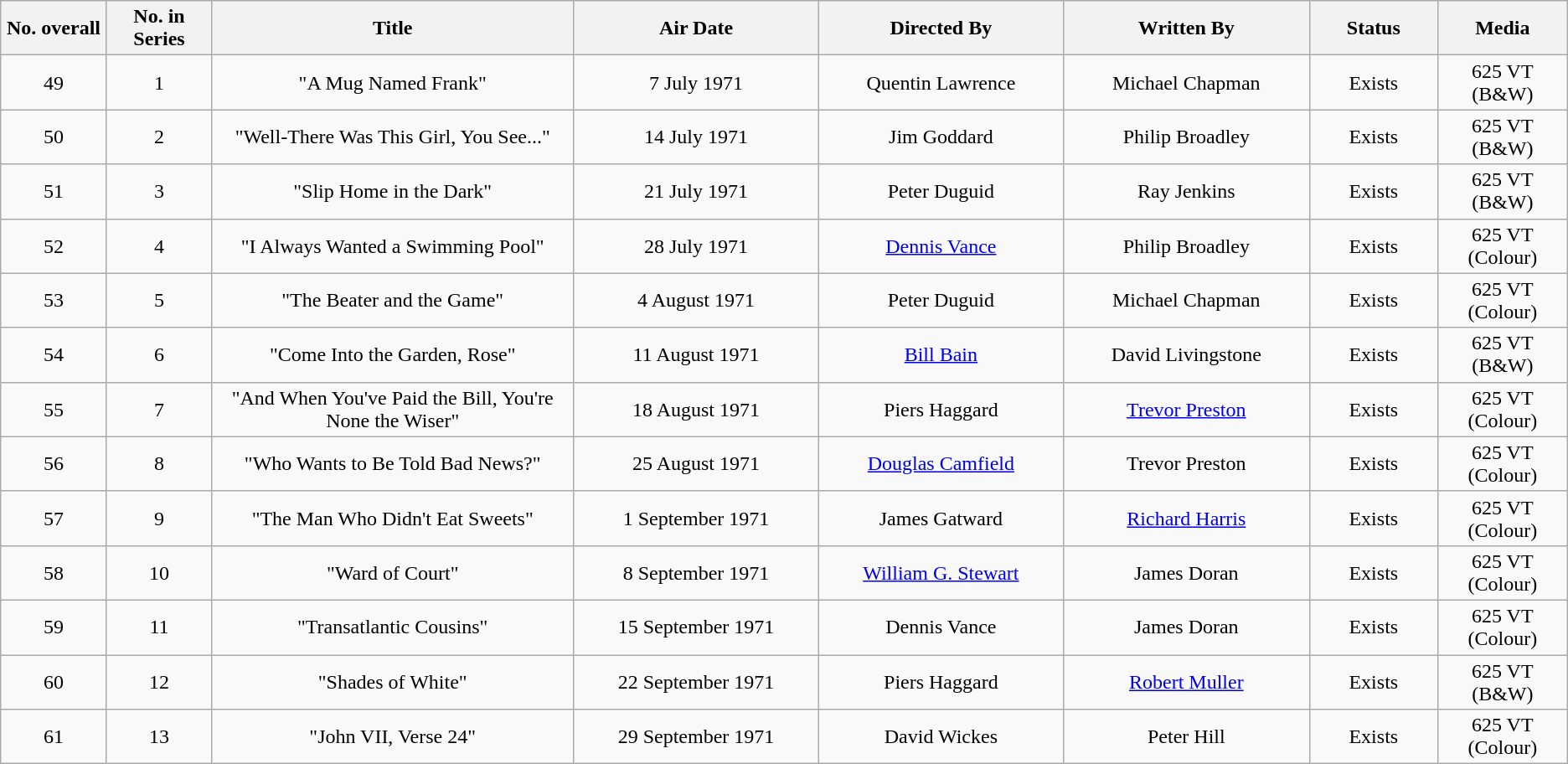<table class="wikitable" style="text-align: center">
<tr>
<th scope="col" style="width:80px;">No. overall</th>
<th scope="col" style="width:80px;">No. in Series</th>
<th scope="col" style="width:300px;">Title</th>
<th scope="col" style="width:200px;">Air Date</th>
<th scope="col" style="width:200px;">Directed By</th>
<th scope="col" style="width:200px;">Written By</th>
<th scope="col" style="width:100px;">Status</th>
<th scope="col" style="width:100px;">Media</th>
</tr>
<tr>
<td>49</td>
<td>1</td>
<td>"A Mug Named Frank"</td>
<td>7 July 1971</td>
<td>Quentin Lawrence</td>
<td>Michael Chapman</td>
<td>Exists</td>
<td>625 VT (B&W)</td>
</tr>
<tr>
<td>50</td>
<td>2</td>
<td>"Well-There Was This Girl, You See..."</td>
<td>14 July 1971</td>
<td>Jim Goddard</td>
<td>Philip Broadley</td>
<td>Exists</td>
<td>625 VT (B&W)</td>
</tr>
<tr>
<td>51</td>
<td>3</td>
<td>"Slip Home in the Dark"</td>
<td>21 July 1971</td>
<td>Peter Duguid</td>
<td>Ray Jenkins</td>
<td>Exists</td>
<td>625 VT (B&W)</td>
</tr>
<tr>
<td>52</td>
<td>4</td>
<td>"I Always Wanted a Swimming Pool"</td>
<td>28 July 1971</td>
<td><a href='#'>Dennis Vance</a></td>
<td>Philip Broadley</td>
<td>Exists</td>
<td>625 VT (Colour)</td>
</tr>
<tr>
<td>53</td>
<td>5</td>
<td>"The Beater and the Game"</td>
<td>4 August 1971</td>
<td>Peter Duguid</td>
<td>Michael Chapman</td>
<td>Exists</td>
<td>625 VT (Colour)</td>
</tr>
<tr>
<td>54</td>
<td>6</td>
<td>"Come Into the Garden, Rose"</td>
<td>11 August 1971</td>
<td><a href='#'>Bill Bain</a></td>
<td>David Livingstone</td>
<td>Exists</td>
<td>625 VT (B&W)</td>
</tr>
<tr>
<td>55</td>
<td>7</td>
<td>"And When You've Paid the Bill, You're None the Wiser"</td>
<td>18 August 1971</td>
<td>Piers Haggard</td>
<td><a href='#'>Trevor Preston</a></td>
<td>Exists</td>
<td>625 VT (Colour)</td>
</tr>
<tr>
<td>56</td>
<td>8</td>
<td>"Who Wants to Be Told Bad News?"</td>
<td>25 August 1971</td>
<td><a href='#'>Douglas Camfield</a></td>
<td>Trevor Preston</td>
<td>Exists</td>
<td>625 VT (Colour)</td>
</tr>
<tr>
<td>57</td>
<td>9</td>
<td>"The Man Who Didn't Eat Sweets"</td>
<td>1 September 1971</td>
<td>James Gatward</td>
<td><a href='#'>Richard Harris</a></td>
<td>Exists</td>
<td>625 VT (Colour)</td>
</tr>
<tr>
<td>58</td>
<td>10</td>
<td>"Ward of Court"</td>
<td>8 September 1971</td>
<td><a href='#'>William G. Stewart</a></td>
<td>James Doran</td>
<td>Exists</td>
<td>625 VT (Colour)</td>
</tr>
<tr>
<td>59</td>
<td>11</td>
<td>"Transatlantic Cousins"</td>
<td>15 September 1971</td>
<td>Dennis Vance</td>
<td>James Doran</td>
<td>Exists</td>
<td>625 VT (Colour)</td>
</tr>
<tr>
<td>60</td>
<td>12</td>
<td>"Shades of White"</td>
<td>22 September 1971</td>
<td>Piers Haggard</td>
<td><a href='#'>Robert Muller</a></td>
<td>Exists</td>
<td>625 VT (B&W)</td>
</tr>
<tr>
<td>61</td>
<td>13</td>
<td>"John VII, Verse 24"</td>
<td>29 September 1971</td>
<td>David Wickes</td>
<td>Peter Hill</td>
<td>Exists</td>
<td>625 VT (Colour)</td>
</tr>
</table>
